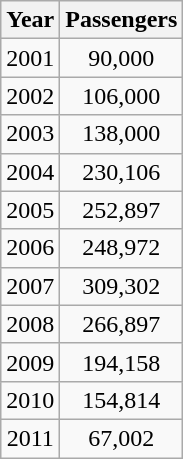<table class="wikitable sortable " style="text-align:center;">
<tr>
<th>Year</th>
<th>Passengers</th>
</tr>
<tr>
<td>2001</td>
<td>90,000</td>
</tr>
<tr>
<td>2002</td>
<td>106,000</td>
</tr>
<tr>
<td>2003</td>
<td>138,000</td>
</tr>
<tr>
<td>2004</td>
<td>230,106</td>
</tr>
<tr>
<td>2005</td>
<td>252,897</td>
</tr>
<tr>
<td>2006</td>
<td>248,972</td>
</tr>
<tr>
<td>2007</td>
<td>309,302</td>
</tr>
<tr>
<td>2008</td>
<td>266,897</td>
</tr>
<tr>
<td>2009</td>
<td>194,158</td>
</tr>
<tr>
<td>2010</td>
<td>154,814</td>
</tr>
<tr>
<td>2011</td>
<td>67,002</td>
</tr>
</table>
